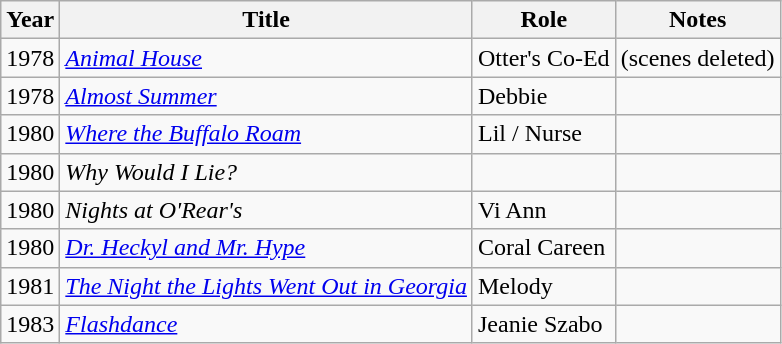<table class="wikitable">
<tr>
<th>Year</th>
<th>Title</th>
<th>Role</th>
<th>Notes</th>
</tr>
<tr>
<td>1978</td>
<td><em><a href='#'>Animal House</a></em></td>
<td>Otter's Co-Ed</td>
<td>(scenes deleted)</td>
</tr>
<tr>
<td>1978</td>
<td><em><a href='#'>Almost Summer</a></em></td>
<td>Debbie</td>
<td></td>
</tr>
<tr>
<td>1980</td>
<td><em><a href='#'>Where the Buffalo Roam</a></em></td>
<td>Lil / Nurse</td>
<td></td>
</tr>
<tr>
<td>1980</td>
<td><em>Why Would I Lie?</em></td>
<td></td>
<td></td>
</tr>
<tr>
<td>1980</td>
<td><em>Nights at O'Rear's</em></td>
<td>Vi Ann</td>
<td></td>
</tr>
<tr>
<td>1980</td>
<td><em><a href='#'>Dr. Heckyl and Mr. Hype</a></em></td>
<td>Coral Careen</td>
<td></td>
</tr>
<tr>
<td>1981</td>
<td><em><a href='#'>The Night the Lights Went Out in Georgia</a></em></td>
<td>Melody</td>
<td></td>
</tr>
<tr>
<td>1983</td>
<td><em><a href='#'>Flashdance</a></em></td>
<td>Jeanie Szabo</td>
<td></td>
</tr>
</table>
